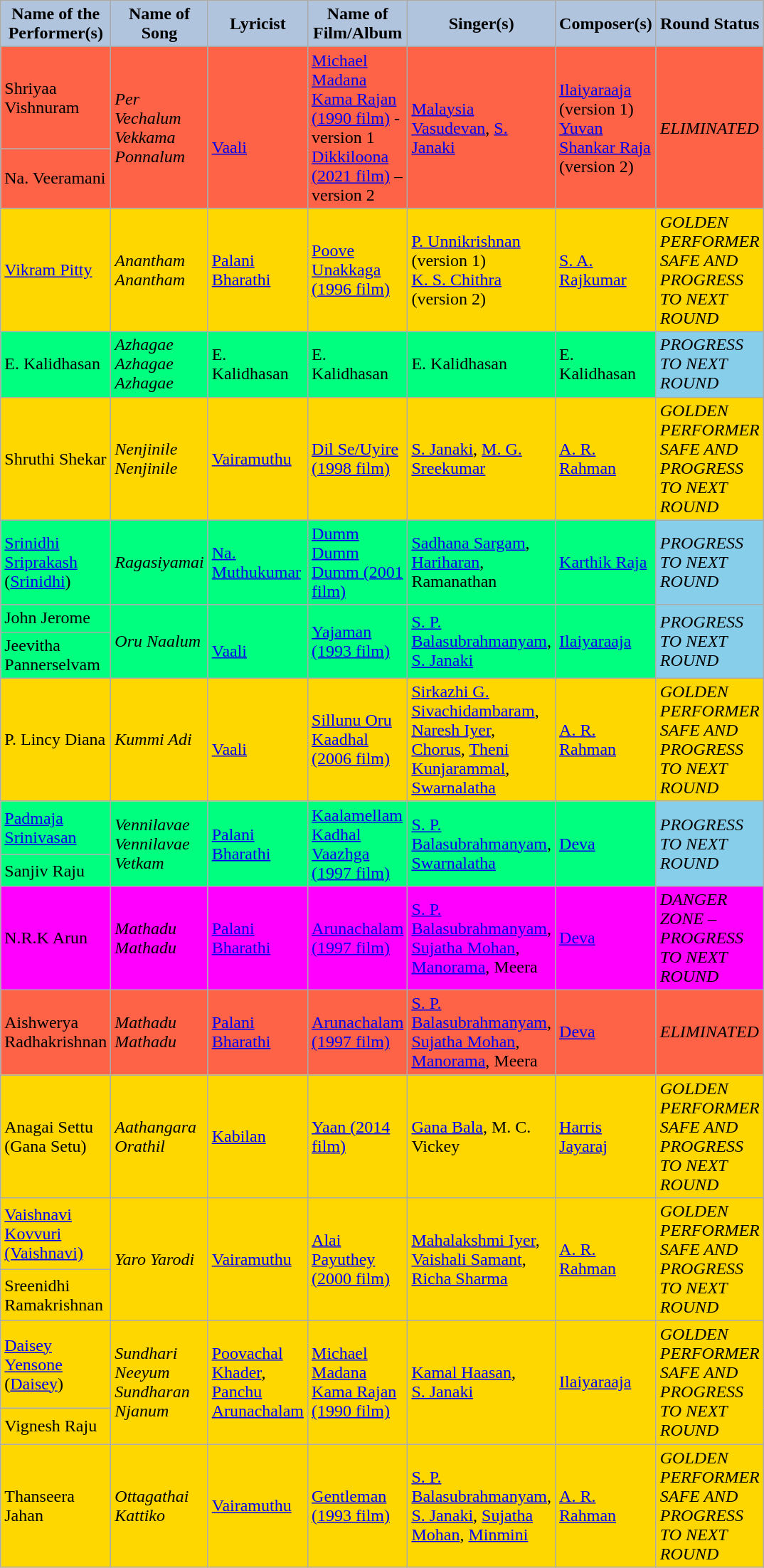<table class="wikitable">
<tr>
<th style="width:5pt; background:LightSteelBlue;">Name of the Performer(s)</th>
<th style="width:5pt; background:LightSteelBlue;">Name of Song</th>
<th style="width:5pt; background:LightSteelBlue;">Lyricist</th>
<th style="width:5pt; background:LightSteelBlue;">Name of Film/Album</th>
<th style="width:5pt; background:LightSteelBlue;">Singer(s)</th>
<th style="width:5pt; background:LightSteelBlue;">Composer(s)</th>
<th style="width:5pt; background:LightSteelBlue;">Round Status</th>
</tr>
<tr>
<td bgcolor="tomato">Shriyaa Vishnuram</td>
<td rowspan="2" bgcolor="tomato"><em>Per Vechalum Vekkama Ponnalum</em></td>
<td rowspan="2" bgcolor="tomato"><br><br><a href='#'>Vaali</a></td>
<td rowspan="2" bgcolor="tomato"><a href='#'>Michael Madana Kama Rajan (1990 film)</a> -version 1<br><a href='#'>Dikkiloona (2021 film)</a> – version 2</td>
<td rowspan="2" bgcolor="tomato"><a href='#'>Malaysia Vasudevan</a>, <a href='#'>S. Janaki</a></td>
<td rowspan="2" bgcolor="tomato"><a href='#'>Ilaiyaraaja</a> (version 1) <br> <a href='#'>Yuvan Shankar Raja</a><br>(version 2)</td>
<td rowspan="2" bgcolor="tomato"><em>ELIMINATED</em></td>
</tr>
<tr>
<td bgcolor="tomato">Na. Veeramani</td>
</tr>
<tr>
<td bgcolor="#FFD700"><a href='#'>Vikram Pitty</a></td>
<td bgcolor="#FFD700"><em>Anantham Anantham</em></td>
<td bgcolor="#FFD700"><a href='#'>Palani Bharathi</a></td>
<td bgcolor="#FFD700"><a href='#'>Poove Unakkaga (1996 film)</a></td>
<td bgcolor="#FFD700"><a href='#'>P. Unnikrishnan</a> (version 1)<br><a href='#'>K. S. Chithra</a><br>(version 2)</td>
<td bgcolor="#FFD700"><a href='#'>S. A. Rajkumar</a></td>
<td bgcolor="#FFD700"><em>GOLDEN PERFORMER SAFE AND PROGRESS TO NEXT ROUND</em></td>
</tr>
<tr>
<td bgcolor="#00FF7F">E. Kalidhasan</td>
<td bgcolor="#00FF7F"><em>Azhagae Azhagae Azhagae</em></td>
<td bgcolor="#00FF7F">E. Kalidhasan</td>
<td bgcolor="#00FF7F">E. Kalidhasan</td>
<td bgcolor="#00FF7F">E. Kalidhasan</td>
<td bgcolor="#00FF7F">E. Kalidhasan</td>
<td bgcolor="skyblue"><em>PROGRESS TO NEXT ROUND</em></td>
</tr>
<tr>
<td bgcolor="#FFD700">Shruthi Shekar</td>
<td bgcolor="#FFD700"><em>Nenjinile Nenjinile</em></td>
<td bgcolor="#FFD700"><a href='#'>Vairamuthu</a></td>
<td bgcolor="#FFD700"><a href='#'>Dil Se/Uyire (1998 film)</a></td>
<td bgcolor="#FFD700"><a href='#'>S. Janaki</a>, <a href='#'>M. G. Sreekumar</a></td>
<td bgcolor="#FFD700"><a href='#'>A. R. Rahman</a></td>
<td bgcolor="#FFD700"><em>GOLDEN PERFORMER SAFE AND PROGRESS TO NEXT ROUND</em></td>
</tr>
<tr>
<td bgcolor="#00FF7F"><a href='#'>Srinidhi Sriprakash</a><br>(<a href='#'>Srinidhi</a>)</td>
<td bgcolor="#00FF7F"><em>Ragasiyamai</em></td>
<td bgcolor="#00FF7F"><a href='#'>Na. Muthukumar</a></td>
<td bgcolor="#00FF7F"><a href='#'>Dumm Dumm Dumm (2001 film)</a></td>
<td bgcolor="#00FF7F"><a href='#'>Sadhana Sargam</a>, <a href='#'>Hariharan</a>, Ramanathan</td>
<td bgcolor="#00FF7F"><a href='#'>Karthik Raja</a></td>
<td bgcolor="skyblue"><em>PROGRESS TO NEXT ROUND</em></td>
</tr>
<tr>
<td bgcolor="#00FF7F">John Jerome</td>
<td rowspan="2" bgcolor="#00FF7F"><em>Oru Naalum</em></td>
<td rowspan="2" bgcolor="#00FF7F"><br><a href='#'>Vaali</a></td>
<td rowspan="2" bgcolor="#00FF7F"><a href='#'>Yajaman (1993 film)</a></td>
<td rowspan="2" bgcolor="#00FF7F"><a href='#'>S. P. Balasubrahmanyam</a>, <a href='#'>S. Janaki</a></td>
<td rowspan="2" bgcolor="#00FF7F"><a href='#'>Ilaiyaraaja</a></td>
<td rowspan="2" bgcolor="skyblue"><em>PROGRESS TO NEXT ROUND</em></td>
</tr>
<tr>
<td bgcolor="#00FF7F">Jeevitha Pannerselvam</td>
</tr>
<tr>
<td bgcolor="#FFD700">P. Lincy Diana</td>
<td bgcolor="#FFD700"><em>Kummi Adi</em></td>
<td bgcolor="#FFD700"><br><a href='#'>Vaali</a></td>
<td bgcolor="#FFD700"><a href='#'>Sillunu Oru Kaadhal (2006 film)</a></td>
<td bgcolor="#FFD700"><a href='#'>Sirkazhi G. Sivachidambaram</a>,<br> <a href='#'>Naresh Iyer</a>, <a href='#'>Chorus</a>, <a href='#'>Theni Kunjarammal</a>, <a href='#'>Swarnalatha</a></td>
<td bgcolor="#FFD700"><a href='#'>A. R. Rahman</a></td>
<td bgcolor="#FFD700"><em>GOLDEN PERFORMER SAFE AND PROGRESS TO NEXT ROUND</em></td>
</tr>
<tr>
<td bgcolor="#00FF7F"><a href='#'>Padmaja Srinivasan</a></td>
<td rowspan="2" bgcolor="#00FF7F"><em>Vennilavae Vennilavae Vetkam</em></td>
<td rowspan="2" bgcolor="#00FF7F"><a href='#'>Palani Bharathi</a></td>
<td rowspan="2" bgcolor="#00FF7F"><a href='#'>Kaalamellam Kadhal Vaazhga (1997 film)</a></td>
<td rowspan="2" bgcolor="#00FF7F"><a href='#'>S. P. Balasubrahmanyam</a>, <a href='#'>Swarnalatha</a></td>
<td rowspan="2" bgcolor="#00FF7F"><a href='#'>Deva</a></td>
<td rowspan="2" bgcolor="skyblue"><em>PROGRESS TO NEXT ROUND</em></td>
</tr>
<tr>
<td bgcolor="#00FF7F">Sanjiv Raju</td>
</tr>
<tr>
<td bgcolor="magenta">N.R.K Arun</td>
<td bgcolor="magenta"><em>Mathadu Mathadu</em></td>
<td bgcolor="magenta"><a href='#'>Palani Bharathi</a></td>
<td bgcolor="magenta"><a href='#'>Arunachalam (1997 film)</a></td>
<td bgcolor="magenta"><a href='#'>S. P. Balasubrahmanyam</a>, <a href='#'>Sujatha Mohan</a>, <br> <a href='#'>Manorama</a>, Meera</td>
<td bgcolor="magenta"><a href='#'>Deva</a></td>
<td bgcolor="magenta"><em>DANGER ZONE – PROGRESS TO NEXT ROUND</em></td>
</tr>
<tr>
<td bgcolor="tomato">Aishwerya Radhakrishnan</td>
<td bgcolor="tomato"><em>Mathadu Mathadu</em></td>
<td bgcolor="tomato"><a href='#'>Palani Bharathi</a></td>
<td bgcolor="tomato"><a href='#'>Arunachalam (1997 film)</a></td>
<td bgcolor="tomato"><a href='#'>S. P. Balasubrahmanyam</a>, <a href='#'>Sujatha Mohan</a>,<br> <a href='#'>Manorama</a>, Meera</td>
<td bgcolor="tomato"><a href='#'>Deva</a></td>
<td bgcolor="tomato"><em>ELIMINATED</em></td>
</tr>
<tr>
<td bgcolor="#FFD700">Anagai Settu (Gana Setu)</td>
<td bgcolor="#FFD700"><em>Aathangara Orathil</em></td>
<td bgcolor="#FFD700"><a href='#'>Kabilan</a></td>
<td bgcolor="#FFD700"><a href='#'>Yaan (2014 film)</a></td>
<td bgcolor="#FFD700"><a href='#'>Gana Bala</a>, M. C. Vickey</td>
<td bgcolor="#FFD700"><a href='#'>Harris Jayaraj</a></td>
<td bgcolor="#FFD700"><em>GOLDEN PERFORMER SAFE AND PROGRESS TO NEXT ROUND</em></td>
</tr>
<tr>
<td bgcolor="#FFD700"><a href='#'>Vaishnavi Kovvuri</a> <a href='#'>(Vaishnavi)</a></td>
<td rowspan="2" bgcolor="#FFD700"><em>Yaro Yarodi</em></td>
<td rowspan="2" bgcolor="#FFD700"><a href='#'>Vairamuthu</a></td>
<td rowspan="2" bgcolor="#FFD700"><a href='#'>Alai Payuthey (2000 film)</a></td>
<td rowspan="2" bgcolor="#FFD700"><a href='#'>Mahalakshmi Iyer</a>, <a href='#'>Vaishali Samant</a>, <br><a href='#'>Richa Sharma</a></td>
<td rowspan="2" bgcolor="#FFD700"><a href='#'>A. R. Rahman</a></td>
<td rowspan="2" bgcolor="#FFD700"><em>GOLDEN PERFORMER SAFE AND PROGRESS TO NEXT ROUND</em></td>
</tr>
<tr>
<td bgcolor="#FFD700">Sreenidhi Ramakrishnan</td>
</tr>
<tr>
<td bgcolor="#FFD700"><a href='#'>Daisey Yensone</a><br>(<a href='#'>Daisey</a>)</td>
<td rowspan="2" bgcolor="#FFD700"><em>Sundhari Neeyum Sundharan Njanum</em></td>
<td rowspan="2" bgcolor="#FFD700"><a href='#'>Poovachal Khader</a>, <br> <a href='#'>Panchu Arunachalam</a></td>
<td rowspan="2" bgcolor="#FFD700"><a href='#'>Michael Madana Kama Rajan (1990 film)</a></td>
<td rowspan="2" bgcolor="#FFD700"><a href='#'>Kamal Haasan</a>,<br><a href='#'>S. Janaki</a></td>
<td rowspan="2" bgcolor="#FFD700"><a href='#'>Ilaiyaraaja</a></td>
<td rowspan="2" bgcolor="#FFD700"><em>GOLDEN PERFORMER SAFE AND PROGRESS TO NEXT ROUND</em></td>
</tr>
<tr>
<td bgcolor="#FFD700">Vignesh Raju</td>
</tr>
<tr>
<td bgcolor="#FFD700">Thanseera Jahan</td>
<td bgcolor="#FFD700"><em>Ottagathai Kattiko</em></td>
<td bgcolor="#FFD700"><a href='#'>Vairamuthu</a></td>
<td bgcolor="#FFD700"><a href='#'>Gentleman (1993 film)</a></td>
<td bgcolor="#FFD700"><a href='#'>S. P. Balasubrahmanyam</a>, <a href='#'>S. Janaki</a>, <a href='#'>Sujatha Mohan</a>, <a href='#'>Minmini</a></td>
<td bgcolor="#FFD700"><a href='#'>A. R. Rahman</a></td>
<td bgcolor="#FFD700"><em>GOLDEN PERFORMER SAFE AND PROGRESS TO NEXT ROUND</em></td>
</tr>
</table>
